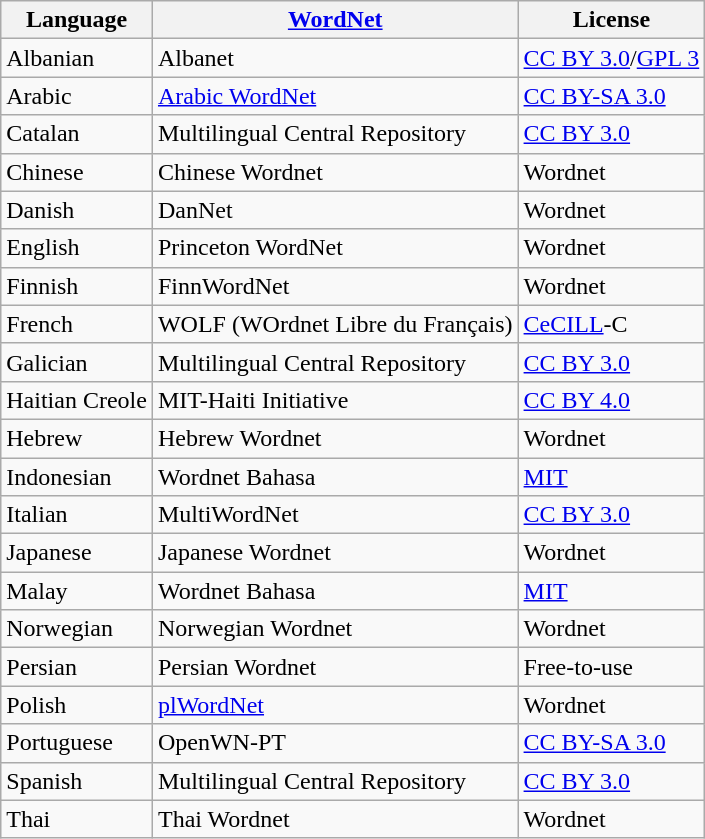<table class="wikitable sortable">
<tr>
<th>Language</th>
<th><a href='#'>WordNet</a></th>
<th>License</th>
</tr>
<tr>
<td>Albanian</td>
<td>Albanet</td>
<td><a href='#'>CC BY 3.0</a>/<a href='#'>GPL 3</a></td>
</tr>
<tr>
<td>Arabic</td>
<td><a href='#'>Arabic WordNet</a></td>
<td><a href='#'>CC BY-SA 3.0</a></td>
</tr>
<tr>
<td>Catalan</td>
<td>Multilingual Central Repository</td>
<td><a href='#'>CC BY 3.0</a></td>
</tr>
<tr>
<td>Chinese</td>
<td>Chinese Wordnet</td>
<td>Wordnet</td>
</tr>
<tr>
<td>Danish</td>
<td>DanNet</td>
<td>Wordnet</td>
</tr>
<tr>
<td>English</td>
<td>Princeton WordNet</td>
<td>Wordnet</td>
</tr>
<tr>
<td>Finnish</td>
<td>FinnWordNet</td>
<td>Wordnet</td>
</tr>
<tr>
<td>French</td>
<td>WOLF (WOrdnet Libre du Français)</td>
<td><a href='#'>CeCILL</a>-C</td>
</tr>
<tr>
<td>Galician</td>
<td>Multilingual Central Repository</td>
<td><a href='#'>CC BY 3.0</a></td>
</tr>
<tr>
<td>Haitian Creole</td>
<td>MIT-Haiti Initiative</td>
<td><a href='#'>CC BY 4.0</a></td>
</tr>
<tr>
<td>Hebrew</td>
<td>Hebrew Wordnet</td>
<td>Wordnet</td>
</tr>
<tr>
<td>Indonesian</td>
<td>Wordnet Bahasa</td>
<td><a href='#'>MIT</a></td>
</tr>
<tr>
<td>Italian</td>
<td>MultiWordNet</td>
<td><a href='#'>CC BY 3.0</a></td>
</tr>
<tr>
<td>Japanese</td>
<td>Japanese Wordnet</td>
<td>Wordnet</td>
</tr>
<tr>
<td>Malay</td>
<td>Wordnet Bahasa</td>
<td><a href='#'>MIT</a></td>
</tr>
<tr>
<td>Norwegian</td>
<td>Norwegian Wordnet</td>
<td>Wordnet</td>
</tr>
<tr>
<td>Persian</td>
<td>Persian Wordnet</td>
<td>Free-to-use</td>
</tr>
<tr>
<td>Polish</td>
<td><a href='#'>plWordNet</a></td>
<td>Wordnet</td>
</tr>
<tr>
<td>Portuguese</td>
<td>OpenWN-PT</td>
<td><a href='#'>CC BY-SA 3.0</a></td>
</tr>
<tr>
<td>Spanish</td>
<td>Multilingual Central Repository</td>
<td><a href='#'>CC BY 3.0</a></td>
</tr>
<tr>
<td>Thai</td>
<td>Thai Wordnet</td>
<td>Wordnet</td>
</tr>
</table>
